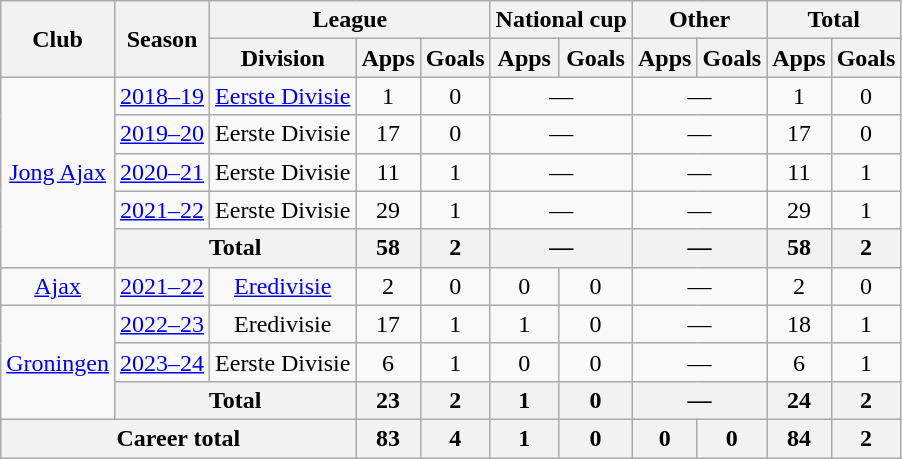<table class="wikitable" style="text-align:center">
<tr>
<th rowspan="2">Club</th>
<th rowspan="2">Season</th>
<th colspan="3">League</th>
<th colspan="2">National cup</th>
<th colspan="2">Other</th>
<th colspan="2">Total</th>
</tr>
<tr>
<th>Division</th>
<th>Apps</th>
<th>Goals</th>
<th>Apps</th>
<th>Goals</th>
<th>Apps</th>
<th>Goals</th>
<th>Apps</th>
<th>Goals</th>
</tr>
<tr>
<td rowspan="5"><a href='#'>Jong Ajax</a></td>
<td><a href='#'>2018–19</a></td>
<td><a href='#'>Eerste Divisie</a></td>
<td>1</td>
<td>0</td>
<td colspan="2">—</td>
<td colspan="2">—</td>
<td>1</td>
<td>0</td>
</tr>
<tr>
<td><a href='#'>2019–20</a></td>
<td>Eerste Divisie</td>
<td>17</td>
<td>0</td>
<td colspan="2">—</td>
<td colspan="2">—</td>
<td>17</td>
<td>0</td>
</tr>
<tr>
<td><a href='#'>2020–21</a></td>
<td>Eerste Divisie</td>
<td>11</td>
<td>1</td>
<td colspan="2">—</td>
<td colspan="2">—</td>
<td>11</td>
<td>1</td>
</tr>
<tr>
<td><a href='#'>2021–22</a></td>
<td>Eerste Divisie</td>
<td>29</td>
<td>1</td>
<td colspan="2">—</td>
<td colspan="2">—</td>
<td>29</td>
<td>1</td>
</tr>
<tr>
<th colspan="2">Total</th>
<th>58</th>
<th>2</th>
<th colspan="2">—</th>
<th colspan="2">—</th>
<th>58</th>
<th>2</th>
</tr>
<tr>
<td><a href='#'>Ajax</a></td>
<td><a href='#'>2021–22</a></td>
<td><a href='#'>Eredivisie</a></td>
<td>2</td>
<td>0</td>
<td>0</td>
<td>0</td>
<td colspan="2">—</td>
<td>2</td>
<td>0</td>
</tr>
<tr>
<td rowspan="3"><a href='#'>Groningen</a></td>
<td><a href='#'>2022–23</a></td>
<td>Eredivisie</td>
<td>17</td>
<td>1</td>
<td>1</td>
<td>0</td>
<td colspan="2">—</td>
<td>18</td>
<td>1</td>
</tr>
<tr>
<td><a href='#'>2023–24</a></td>
<td>Eerste Divisie</td>
<td>6</td>
<td>1</td>
<td>0</td>
<td>0</td>
<td colspan="2">—</td>
<td>6</td>
<td>1</td>
</tr>
<tr>
<th colspan="2">Total</th>
<th>23</th>
<th>2</th>
<th>1</th>
<th>0</th>
<th colspan="2">—</th>
<th>24</th>
<th>2</th>
</tr>
<tr>
<th colspan="3">Career total</th>
<th>83</th>
<th>4</th>
<th>1</th>
<th>0</th>
<th>0</th>
<th>0</th>
<th>84</th>
<th>2</th>
</tr>
</table>
